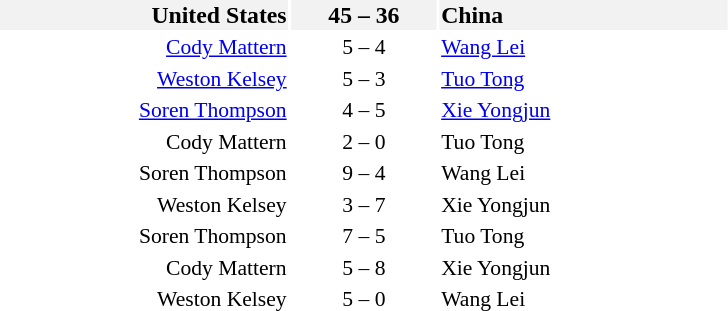<table style="font-size:90%">
<tr style="font-size:110%; background:#f2f2f2">
<td style="width:12em" align=right><strong>United States</strong> </td>
<td style="width:6em" align=center><strong>45 – 36</strong></td>
<td style="width:12em"> <strong>China</strong></td>
</tr>
<tr>
<td align=right><a href='#'>Cody Mattern</a></td>
<td align=center>5 – 4</td>
<td><a href='#'>Wang Lei</a></td>
</tr>
<tr>
<td align=right><a href='#'>Weston Kelsey</a></td>
<td align=center>5 – 3</td>
<td><a href='#'>Tuo Tong</a></td>
</tr>
<tr>
<td align=right><a href='#'>Soren Thompson</a></td>
<td align=center>4 – 5</td>
<td><a href='#'>Xie Yongjun</a></td>
</tr>
<tr>
<td align=right>Cody Mattern</td>
<td align=center>2 – 0</td>
<td>Tuo Tong</td>
</tr>
<tr>
<td align=right>Soren Thompson</td>
<td align=center>9 – 4</td>
<td>Wang Lei</td>
</tr>
<tr>
<td align=right>Weston Kelsey</td>
<td align=center>3 – 7</td>
<td>Xie Yongjun</td>
</tr>
<tr>
<td align=right>Soren Thompson</td>
<td align=center>7 – 5</td>
<td>Tuo Tong</td>
</tr>
<tr>
<td align=right>Cody Mattern</td>
<td align=center>5 – 8</td>
<td>Xie Yongjun</td>
</tr>
<tr>
<td align=right>Weston Kelsey</td>
<td align=center>5 – 0</td>
<td>Wang Lei</td>
</tr>
</table>
